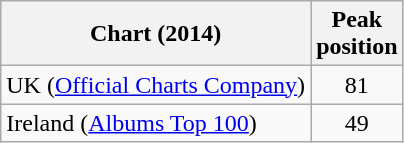<table class="wikitable sortable" border="1">
<tr>
<th>Chart (2014)</th>
<th>Peak<br>position</th>
</tr>
<tr>
<td>UK (<a href='#'>Official Charts Company</a>)</td>
<td style="text-align:center;">81</td>
</tr>
<tr>
<td>Ireland (<a href='#'>Albums Top 100</a>)</td>
<td style="text-align:center;">49</td>
</tr>
</table>
